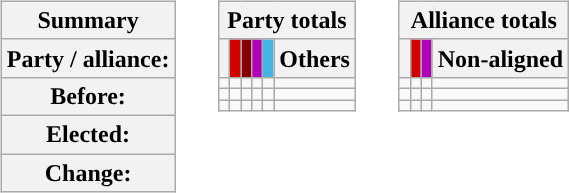<table>
<tr>
<td style="vertical-align:top"><br><table class="wikitable">
<tr>
<th>Summary</th>
</tr>
<tr>
<th>Party / alliance:</th>
</tr>
<tr>
<th>Before:</th>
</tr>
<tr>
<th>Elected:</th>
</tr>
<tr>
<th>Change:</th>
</tr>
</table>
</td>
<td colwidth=2em> </td>
<td style="vertical-align:top"><br><table class="wikitable">
<tr>
<th colspan=6>Party totals</th>
</tr>
<tr>
<th style="background:"></th>
<th style="background:#d40000; text-align:center;"></th>
<th style="background:#870000; text-align:center;"></th>
<th style="background:#b000b8; text-align:center;"></th>
<th style="background:#44b4e4; text-align:center;"></th>
<th>Others</th>
</tr>
<tr>
<td></td>
<td></td>
<td></td>
<td></td>
<td></td>
<td></td>
</tr>
<tr>
<td></td>
<td></td>
<td></td>
<td></td>
<td></td>
<td></td>
</tr>
<tr>
<td></td>
<td></td>
<td></td>
<td></td>
<td></td>
<td></td>
</tr>
</table>
</td>
<td colwidth=2em> </td>
<td style="vertical-align:top"><br><table class="wikitable">
<tr>
<th colspan=5>Alliance totals</th>
</tr>
<tr>
<th style="background:"></th>
<th style="background:#d40000; text-align:center;"></th>
<th style="background:#b000b8; text-align:center;"></th>
<th>Non-aligned</th>
</tr>
<tr>
<td></td>
<td></td>
<td></td>
<td></td>
</tr>
<tr>
<td></td>
<td></td>
<td></td>
<td></td>
</tr>
<tr>
<td></td>
<td></td>
<td></td>
<td></td>
</tr>
</table>
</td>
</tr>
</table>
